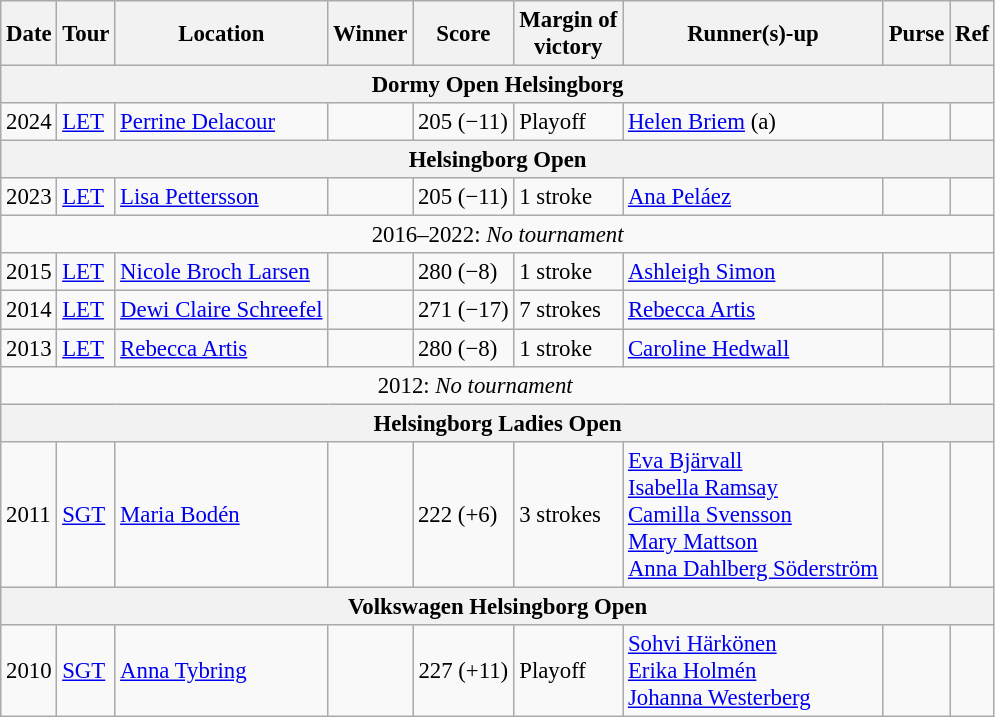<table class="wikitable sortable" style="font-size:95%;">
<tr>
<th>Date</th>
<th>Tour</th>
<th>Location</th>
<th>Winner</th>
<th>Score</th>
<th>Margin of<br>victory</th>
<th>Runner(s)-up</th>
<th>Purse</th>
<th>Ref</th>
</tr>
<tr>
<th colspan=9>Dormy Open Helsingborg</th>
</tr>
<tr>
<td>2024</td>
<td><a href='#'>LET</a></td>
<td><a href='#'>Perrine Delacour</a></td>
<td></td>
<td>205 (−11)</td>
<td>Playoff</td>
<td> <a href='#'>Helen Briem</a> (a)</td>
<td></td>
<td></td>
</tr>
<tr>
<th colspan=9>Helsingborg Open</th>
</tr>
<tr>
<td>2023</td>
<td><a href='#'>LET</a></td>
<td><a href='#'>Lisa Pettersson</a></td>
<td></td>
<td>205 (−11)</td>
<td>1 stroke</td>
<td> <a href='#'>Ana Peláez</a></td>
<td></td>
<td></td>
</tr>
<tr>
<td colspan=9 align=center>2016–2022: <em>No tournament</em></td>
</tr>
<tr>
<td>2015</td>
<td><a href='#'>LET</a></td>
<td><a href='#'>Nicole Broch Larsen</a></td>
<td></td>
<td>280 (−8)</td>
<td>1 stroke</td>
<td> <a href='#'>Ashleigh Simon</a></td>
<td></td>
<td></td>
</tr>
<tr>
<td>2014</td>
<td><a href='#'>LET</a></td>
<td><a href='#'>Dewi Claire Schreefel</a></td>
<td></td>
<td>271 (−17)</td>
<td>7 strokes</td>
<td> <a href='#'>Rebecca Artis</a></td>
<td></td>
<td></td>
</tr>
<tr>
<td>2013</td>
<td><a href='#'>LET</a></td>
<td><a href='#'>Rebecca Artis</a></td>
<td></td>
<td>280 (−8)</td>
<td>1 stroke</td>
<td> <a href='#'>Caroline Hedwall</a></td>
<td></td>
<td></td>
</tr>
<tr>
<td colspan=8 align=center>2012: <em>No tournament</em></td>
</tr>
<tr>
<th colspan=9>Helsingborg Ladies Open</th>
</tr>
<tr>
<td>2011</td>
<td><a href='#'>SGT</a></td>
<td><a href='#'>Maria Bodén</a></td>
<td></td>
<td>222 (+6)</td>
<td>3 strokes</td>
<td> <a href='#'>Eva Bjärvall</a><br> <a href='#'>Isabella Ramsay</a><br> <a href='#'>Camilla Svensson</a><br> <a href='#'>Mary Mattson</a><br> <a href='#'>Anna Dahlberg Söderström</a></td>
<td align=right></td>
<td></td>
</tr>
<tr>
<th colspan=9>Volkswagen Helsingborg Open</th>
</tr>
<tr>
<td>2010</td>
<td><a href='#'>SGT</a></td>
<td><a href='#'>Anna Tybring</a></td>
<td></td>
<td align=center>227 (+11)</td>
<td>Playoff</td>
<td> <a href='#'>Sohvi Härkönen</a><br> <a href='#'>Erika Holmén</a><br> <a href='#'>Johanna Westerberg</a></td>
<td align=right></td>
<td></td>
</tr>
</table>
